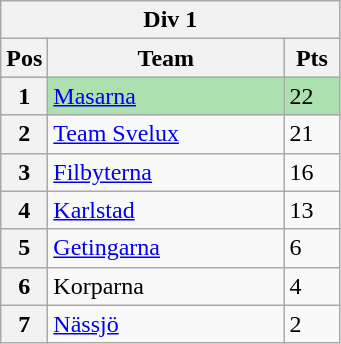<table class="wikitable">
<tr>
<th colspan="3">Div 1</th>
</tr>
<tr>
<th width=20>Pos</th>
<th width=150>Team</th>
<th width=30>Pts</th>
</tr>
<tr style="background:#ACE1AF;">
<th>1</th>
<td><a href='#'>Masarna</a></td>
<td>22</td>
</tr>
<tr>
<th>2</th>
<td><a href='#'>Team Svelux</a></td>
<td>21</td>
</tr>
<tr>
<th>3</th>
<td><a href='#'>Filbyterna</a></td>
<td>16</td>
</tr>
<tr>
<th>4</th>
<td><a href='#'>Karlstad</a></td>
<td>13</td>
</tr>
<tr>
<th>5</th>
<td><a href='#'>Getingarna</a></td>
<td>6</td>
</tr>
<tr>
<th>6</th>
<td>Korparna</td>
<td>4</td>
</tr>
<tr>
<th>7</th>
<td><a href='#'>Nässjö</a></td>
<td>2</td>
</tr>
</table>
